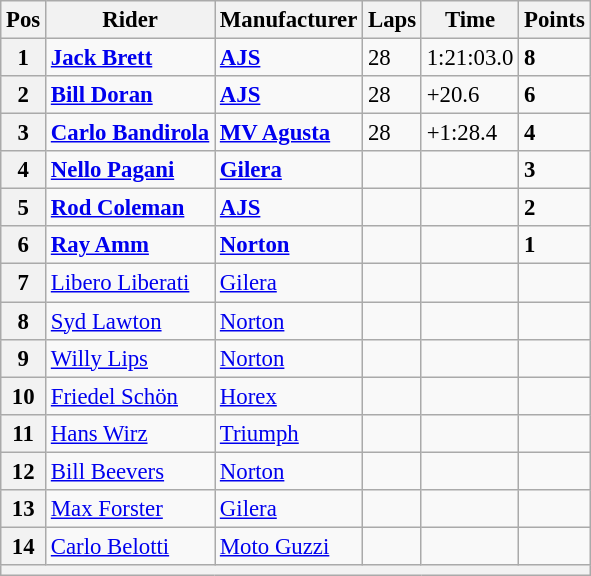<table class="wikitable" style="font-size: 95%;">
<tr>
<th>Pos</th>
<th>Rider</th>
<th>Manufacturer</th>
<th>Laps</th>
<th>Time</th>
<th>Points</th>
</tr>
<tr>
<th>1</th>
<td> <strong><a href='#'>Jack Brett</a></strong></td>
<td><strong><a href='#'>AJS</a></strong></td>
<td>28</td>
<td>1:21:03.0</td>
<td><strong>8</strong></td>
</tr>
<tr>
<th>2</th>
<td> <strong><a href='#'>Bill Doran</a></strong></td>
<td><strong><a href='#'>AJS</a></strong></td>
<td>28</td>
<td>+20.6</td>
<td><strong>6</strong></td>
</tr>
<tr>
<th>3</th>
<td> <strong><a href='#'>Carlo Bandirola</a></strong></td>
<td><strong><a href='#'>MV Agusta</a></strong></td>
<td>28</td>
<td>+1:28.4</td>
<td><strong>4</strong></td>
</tr>
<tr>
<th>4</th>
<td> <strong><a href='#'>Nello Pagani</a></strong></td>
<td><strong><a href='#'>Gilera</a></strong></td>
<td></td>
<td></td>
<td><strong>3</strong></td>
</tr>
<tr>
<th>5</th>
<td> <strong><a href='#'>Rod Coleman</a></strong></td>
<td><strong><a href='#'>AJS</a></strong></td>
<td></td>
<td></td>
<td><strong>2</strong></td>
</tr>
<tr>
<th>6</th>
<td> <strong><a href='#'>Ray Amm</a></strong></td>
<td><strong><a href='#'>Norton</a></strong></td>
<td></td>
<td></td>
<td><strong>1</strong></td>
</tr>
<tr>
<th>7</th>
<td> <a href='#'>Libero Liberati</a></td>
<td><a href='#'>Gilera</a></td>
<td></td>
<td></td>
<td></td>
</tr>
<tr>
<th>8</th>
<td> <a href='#'>Syd Lawton</a></td>
<td><a href='#'>Norton</a></td>
<td></td>
<td></td>
<td></td>
</tr>
<tr>
<th>9</th>
<td> <a href='#'>Willy Lips</a></td>
<td><a href='#'>Norton</a></td>
<td></td>
<td></td>
<td></td>
</tr>
<tr>
<th>10</th>
<td> <a href='#'>Friedel Schön</a></td>
<td><a href='#'>Horex</a></td>
<td></td>
<td></td>
<td></td>
</tr>
<tr>
<th>11</th>
<td> <a href='#'>Hans Wirz</a></td>
<td><a href='#'>Triumph</a></td>
<td></td>
<td></td>
<td></td>
</tr>
<tr>
<th>12</th>
<td> <a href='#'>Bill Beevers</a></td>
<td><a href='#'>Norton</a></td>
<td></td>
<td></td>
<td></td>
</tr>
<tr>
<th>13</th>
<td> <a href='#'>Max Forster</a></td>
<td><a href='#'>Gilera</a></td>
<td></td>
<td></td>
<td></td>
</tr>
<tr>
<th>14</th>
<td> <a href='#'>Carlo Belotti</a></td>
<td><a href='#'>Moto Guzzi</a></td>
<td></td>
<td></td>
<td></td>
</tr>
<tr>
<th colspan=6></th>
</tr>
</table>
